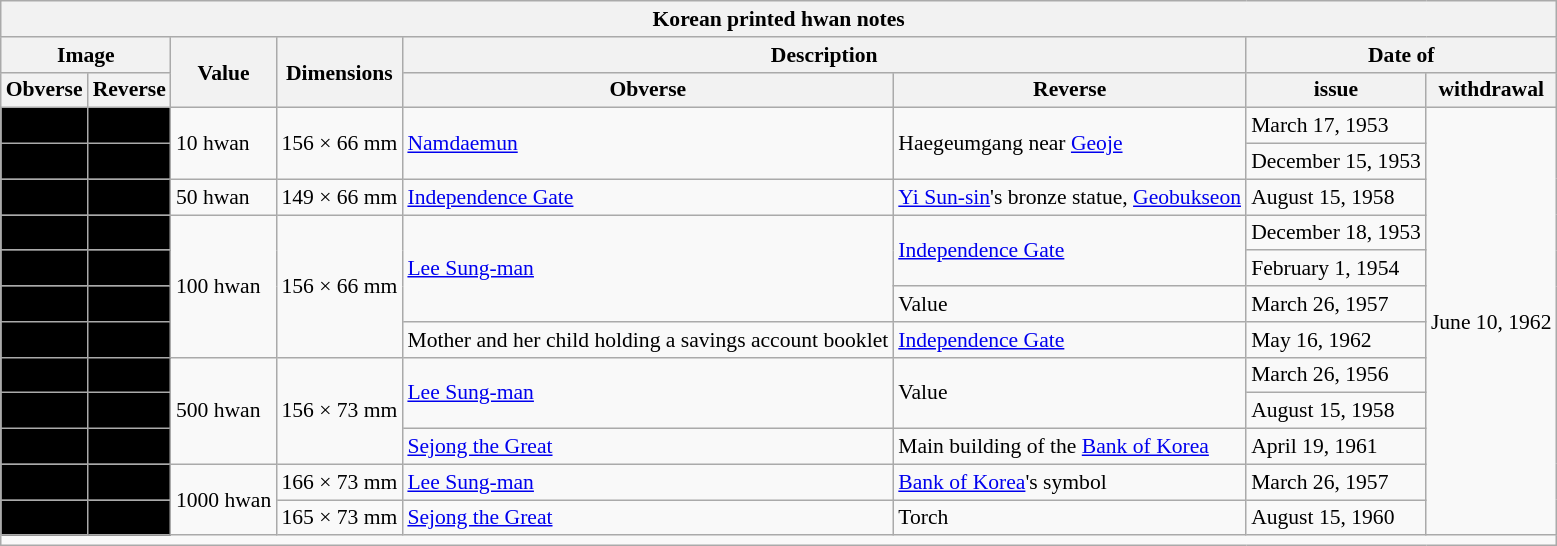<table class="wikitable" style="font-size: 90%">
<tr>
<th colspan="8">Korean printed hwan notes  </th>
</tr>
<tr>
<th colspan="2">Image</th>
<th rowspan="2">Value</th>
<th rowspan="2">Dimensions</th>
<th colspan="2">Description</th>
<th colspan="2">Date of</th>
</tr>
<tr>
<th>Obverse</th>
<th>Reverse</th>
<th>Obverse</th>
<th>Reverse</th>
<th>issue</th>
<th>withdrawal</th>
</tr>
<tr>
<td align="center" bgcolor="#000000"></td>
<td align="center" bgcolor="#000000"></td>
<td rowspan="2">10 hwan</td>
<td rowspan="2">156 × 66 mm</td>
<td rowspan="2"><a href='#'>Namdaemun</a></td>
<td rowspan="2">Haegeumgang near <a href='#'>Geoje</a></td>
<td>March 17, 1953 </td>
<td rowspan="12">June 10, 1962</td>
</tr>
<tr>
<td align="center" bgcolor="#000000"></td>
<td align="center" bgcolor="#000000"></td>
<td>December 15, 1953</td>
</tr>
<tr>
<td align="center" bgcolor="#000000"></td>
<td align="center" bgcolor="#000000"></td>
<td>50 hwan</td>
<td>149 × 66 mm</td>
<td><a href='#'>Independence Gate</a></td>
<td><a href='#'>Yi Sun-sin</a>'s bronze statue, <a href='#'>Geobukseon</a></td>
<td>August 15, 1958</td>
</tr>
<tr>
<td align="center" bgcolor="#000000"></td>
<td align="center" bgcolor="#000000"></td>
<td rowspan="4">100 hwan</td>
<td rowspan="4">156 × 66 mm</td>
<td rowspan="3"><a href='#'>Lee Sung-man</a></td>
<td rowspan="2"><a href='#'>Independence Gate</a></td>
<td>December 18, 1953</td>
</tr>
<tr>
<td align="center" bgcolor="#000000"></td>
<td align="center" bgcolor="#000000"></td>
<td>February 1, 1954</td>
</tr>
<tr>
<td align="center" bgcolor="#000000"></td>
<td align="center" bgcolor="#000000"></td>
<td>Value</td>
<td>March 26, 1957</td>
</tr>
<tr>
<td align="center" bgcolor="#000000"></td>
<td align="center" bgcolor="#000000"></td>
<td>Mother and her child holding a savings account booklet</td>
<td><a href='#'>Independence Gate</a></td>
<td>May 16, 1962</td>
</tr>
<tr>
<td align="center" bgcolor="#000000"></td>
<td align="center" bgcolor="#000000"></td>
<td rowspan="3">500 hwan</td>
<td rowspan="3">156 × 73 mm</td>
<td rowspan="2"><a href='#'>Lee Sung-man</a></td>
<td rowspan="2">Value</td>
<td>March 26, 1956</td>
</tr>
<tr>
<td align="center" bgcolor="#000000"></td>
<td align="center" bgcolor="#000000"></td>
<td>August 15, 1958</td>
</tr>
<tr>
<td align="center" bgcolor="#000000"></td>
<td align="center" bgcolor="#000000"></td>
<td><a href='#'>Sejong the Great</a></td>
<td>Main building of the <a href='#'>Bank of Korea</a></td>
<td>April 19, 1961</td>
</tr>
<tr>
<td align="center" bgcolor="#000000"></td>
<td align="center" bgcolor="#000000"></td>
<td rowspan="2">1000 hwan</td>
<td>166 × 73 mm</td>
<td><a href='#'>Lee Sung-man</a></td>
<td><a href='#'>Bank of Korea</a>'s symbol</td>
<td>March 26, 1957</td>
</tr>
<tr>
<td align="center" bgcolor="#000000"></td>
<td align="center" bgcolor="#000000"></td>
<td>165 × 73 mm</td>
<td><a href='#'>Sejong the Great</a></td>
<td>Torch</td>
<td>August 15, 1960</td>
</tr>
<tr>
<td colspan="8"></td>
</tr>
</table>
